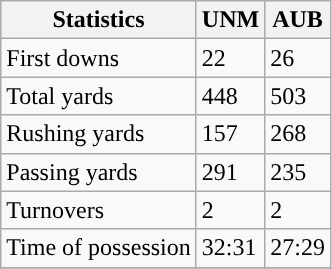<table class="wikitable" style="float: left;">
<tr>
<th>Statistics</th>
<th>UNM</th>
<th>AUB</th>
</tr>
<tr>
<td>First downs</td>
<td>22</td>
<td>26</td>
</tr>
<tr>
<td>Total yards</td>
<td>448</td>
<td>503</td>
</tr>
<tr>
<td>Rushing yards</td>
<td>157</td>
<td>268</td>
</tr>
<tr>
<td>Passing yards</td>
<td>291</td>
<td>235</td>
</tr>
<tr>
<td>Turnovers</td>
<td>2</td>
<td>2</td>
</tr>
<tr>
<td>Time of possession</td>
<td>32:31</td>
<td>27:29</td>
</tr>
<tr>
</tr>
</table>
